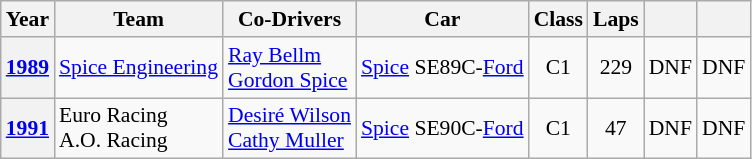<table class="wikitable" style="text-align:center; font-size:90%">
<tr>
<th>Year</th>
<th>Team</th>
<th>Co-Drivers</th>
<th>Car</th>
<th>Class</th>
<th>Laps</th>
<th></th>
<th></th>
</tr>
<tr>
<th><a href='#'>1989</a></th>
<td align="left"> <a href='#'>Spice Engineering</a></td>
<td align="left"> <a href='#'>Ray Bellm</a><br> <a href='#'>Gordon Spice</a></td>
<td align="left"><a href='#'>Spice</a> SE89C-<a href='#'>Ford</a></td>
<td>C1</td>
<td>229</td>
<td>DNF</td>
<td>DNF</td>
</tr>
<tr>
<th><a href='#'>1991</a></th>
<td align="left">Euro Racing<br>A.O. Racing</td>
<td align="left"> <a href='#'>Desiré Wilson</a><br> <a href='#'>Cathy Muller</a></td>
<td align="left"><a href='#'>Spice</a> SE90C-<a href='#'>Ford</a></td>
<td>C1</td>
<td>47</td>
<td>DNF</td>
<td>DNF</td>
</tr>
</table>
